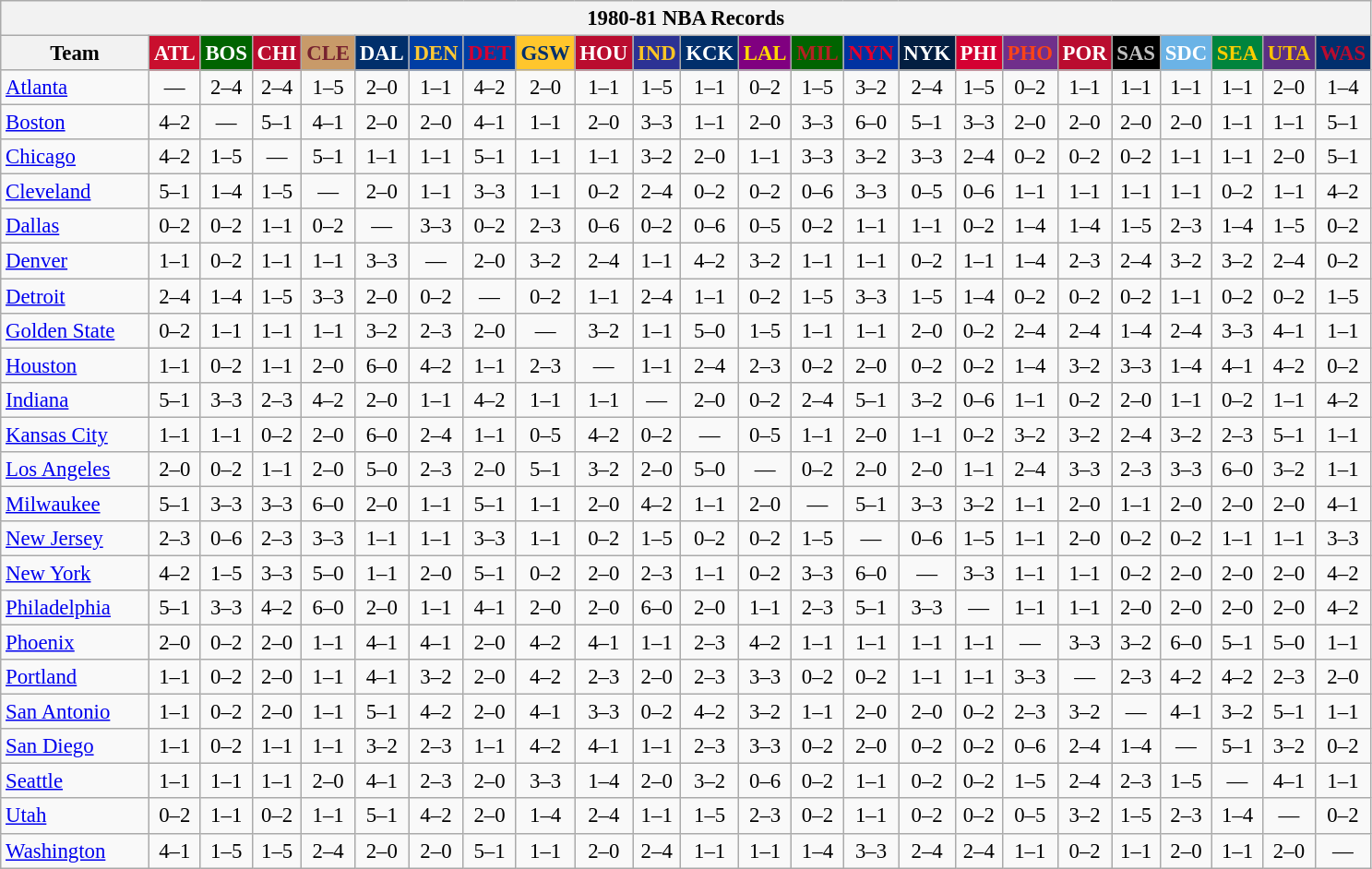<table class="wikitable" style="font-size:95%; text-align:center;">
<tr>
<th colspan=24>1980-81 NBA Records</th>
</tr>
<tr>
<th width=100>Team</th>
<th style="background:#C90F2E;color:#FFFFFF;width=35">ATL</th>
<th style="background:#006400;color:#FFFFFF;width=35">BOS</th>
<th style="background:#BA0C2F;color:#FFFFFF;width=35">CHI</th>
<th style="background:#C89A69;color:#77222F;width=35">CLE</th>
<th style="background:#012F6B;color:#FFFFFF;width=35">DAL</th>
<th style="background:#003EA4;color:#FDC835;width=35">DEN</th>
<th style="background:#003EA4;color:#D50032;width=35">DET</th>
<th style="background:#FFC62C;color:#012F6B;width=35">GSW</th>
<th style="background:#BA0C2F;color:#FFFFFF;width=35">HOU</th>
<th style="background:#2C3294;color:#FCC624;width=35">IND</th>
<th style="background:#012F6B;color:#FFFFFF;width=35">KCK</th>
<th style="background:#800080;color:#FFD700;width=35">LAL</th>
<th style="background:#006400;color:#B22222;width=35">MIL</th>
<th style="background:#0032A1;color:#E5002B;width=35">NYN</th>
<th style="background:#031E41;color:#FFFFFF;width=35">NYK</th>
<th style="background:#D40032;color:#FFFFFF;width=35">PHI</th>
<th style="background:#702F8B;color:#FA4417;width=35">PHO</th>
<th style="background:#BA0C2F;color:#FFFFFF;width=35">POR</th>
<th style="background:#000000;color:#C0C0C0;width=35">SAS</th>
<th style="background:#6BB3E6;color:#FFFFFF;width=35">SDC</th>
<th style="background:#00843D;color:#FFCD01;width=35">SEA</th>
<th style="background:#5C2F83;color:#FCC200;width=35">UTA</th>
<th style="background:#012F6D;color:#BA0C2F;width=35">WAS</th>
</tr>
<tr>
<td style="text-align:left;"><a href='#'>Atlanta</a></td>
<td>—</td>
<td>2–4</td>
<td>2–4</td>
<td>1–5</td>
<td>2–0</td>
<td>1–1</td>
<td>4–2</td>
<td>2–0</td>
<td>1–1</td>
<td>1–5</td>
<td>1–1</td>
<td>0–2</td>
<td>1–5</td>
<td>3–2</td>
<td>2–4</td>
<td>1–5</td>
<td>0–2</td>
<td>1–1</td>
<td>1–1</td>
<td>1–1</td>
<td>1–1</td>
<td>2–0</td>
<td>1–4</td>
</tr>
<tr>
<td style="text-align:left;"><a href='#'>Boston</a></td>
<td>4–2</td>
<td>—</td>
<td>5–1</td>
<td>4–1</td>
<td>2–0</td>
<td>2–0</td>
<td>4–1</td>
<td>1–1</td>
<td>2–0</td>
<td>3–3</td>
<td>1–1</td>
<td>2–0</td>
<td>3–3</td>
<td>6–0</td>
<td>5–1</td>
<td>3–3</td>
<td>2–0</td>
<td>2–0</td>
<td>2–0</td>
<td>2–0</td>
<td>1–1</td>
<td>1–1</td>
<td>5–1</td>
</tr>
<tr>
<td style="text-align:left;"><a href='#'>Chicago</a></td>
<td>4–2</td>
<td>1–5</td>
<td>—</td>
<td>5–1</td>
<td>1–1</td>
<td>1–1</td>
<td>5–1</td>
<td>1–1</td>
<td>1–1</td>
<td>3–2</td>
<td>2–0</td>
<td>1–1</td>
<td>3–3</td>
<td>3–2</td>
<td>3–3</td>
<td>2–4</td>
<td>0–2</td>
<td>0–2</td>
<td>0–2</td>
<td>1–1</td>
<td>1–1</td>
<td>2–0</td>
<td>5–1</td>
</tr>
<tr>
<td style="text-align:left;"><a href='#'>Cleveland</a></td>
<td>5–1</td>
<td>1–4</td>
<td>1–5</td>
<td>—</td>
<td>2–0</td>
<td>1–1</td>
<td>3–3</td>
<td>1–1</td>
<td>0–2</td>
<td>2–4</td>
<td>0–2</td>
<td>0–2</td>
<td>0–6</td>
<td>3–3</td>
<td>0–5</td>
<td>0–6</td>
<td>1–1</td>
<td>1–1</td>
<td>1–1</td>
<td>1–1</td>
<td>0–2</td>
<td>1–1</td>
<td>4–2</td>
</tr>
<tr>
<td style="text-align:left;"><a href='#'>Dallas</a></td>
<td>0–2</td>
<td>0–2</td>
<td>1–1</td>
<td>0–2</td>
<td>—</td>
<td>3–3</td>
<td>0–2</td>
<td>2–3</td>
<td>0–6</td>
<td>0–2</td>
<td>0–6</td>
<td>0–5</td>
<td>0–2</td>
<td>1–1</td>
<td>1–1</td>
<td>0–2</td>
<td>1–4</td>
<td>1–4</td>
<td>1–5</td>
<td>2–3</td>
<td>1–4</td>
<td>1–5</td>
<td>0–2</td>
</tr>
<tr>
<td style="text-align:left;"><a href='#'>Denver</a></td>
<td>1–1</td>
<td>0–2</td>
<td>1–1</td>
<td>1–1</td>
<td>3–3</td>
<td>—</td>
<td>2–0</td>
<td>3–2</td>
<td>2–4</td>
<td>1–1</td>
<td>4–2</td>
<td>3–2</td>
<td>1–1</td>
<td>1–1</td>
<td>0–2</td>
<td>1–1</td>
<td>1–4</td>
<td>2–3</td>
<td>2–4</td>
<td>3–2</td>
<td>3–2</td>
<td>2–4</td>
<td>0–2</td>
</tr>
<tr>
<td style="text-align:left;"><a href='#'>Detroit</a></td>
<td>2–4</td>
<td>1–4</td>
<td>1–5</td>
<td>3–3</td>
<td>2–0</td>
<td>0–2</td>
<td>—</td>
<td>0–2</td>
<td>1–1</td>
<td>2–4</td>
<td>1–1</td>
<td>0–2</td>
<td>1–5</td>
<td>3–3</td>
<td>1–5</td>
<td>1–4</td>
<td>0–2</td>
<td>0–2</td>
<td>0–2</td>
<td>1–1</td>
<td>0–2</td>
<td>0–2</td>
<td>1–5</td>
</tr>
<tr>
<td style="text-align:left;"><a href='#'>Golden State</a></td>
<td>0–2</td>
<td>1–1</td>
<td>1–1</td>
<td>1–1</td>
<td>3–2</td>
<td>2–3</td>
<td>2–0</td>
<td>—</td>
<td>3–2</td>
<td>1–1</td>
<td>5–0</td>
<td>1–5</td>
<td>1–1</td>
<td>1–1</td>
<td>2–0</td>
<td>0–2</td>
<td>2–4</td>
<td>2–4</td>
<td>1–4</td>
<td>2–4</td>
<td>3–3</td>
<td>4–1</td>
<td>1–1</td>
</tr>
<tr>
<td style="text-align:left;"><a href='#'>Houston</a></td>
<td>1–1</td>
<td>0–2</td>
<td>1–1</td>
<td>2–0</td>
<td>6–0</td>
<td>4–2</td>
<td>1–1</td>
<td>2–3</td>
<td>—</td>
<td>1–1</td>
<td>2–4</td>
<td>2–3</td>
<td>0–2</td>
<td>2–0</td>
<td>0–2</td>
<td>0–2</td>
<td>1–4</td>
<td>3–2</td>
<td>3–3</td>
<td>1–4</td>
<td>4–1</td>
<td>4–2</td>
<td>0–2</td>
</tr>
<tr>
<td style="text-align:left;"><a href='#'>Indiana</a></td>
<td>5–1</td>
<td>3–3</td>
<td>2–3</td>
<td>4–2</td>
<td>2–0</td>
<td>1–1</td>
<td>4–2</td>
<td>1–1</td>
<td>1–1</td>
<td>—</td>
<td>2–0</td>
<td>0–2</td>
<td>2–4</td>
<td>5–1</td>
<td>3–2</td>
<td>0–6</td>
<td>1–1</td>
<td>0–2</td>
<td>2–0</td>
<td>1–1</td>
<td>0–2</td>
<td>1–1</td>
<td>4–2</td>
</tr>
<tr>
<td style="text-align:left;"><a href='#'>Kansas City</a></td>
<td>1–1</td>
<td>1–1</td>
<td>0–2</td>
<td>2–0</td>
<td>6–0</td>
<td>2–4</td>
<td>1–1</td>
<td>0–5</td>
<td>4–2</td>
<td>0–2</td>
<td>—</td>
<td>0–5</td>
<td>1–1</td>
<td>2–0</td>
<td>1–1</td>
<td>0–2</td>
<td>3–2</td>
<td>3–2</td>
<td>2–4</td>
<td>3–2</td>
<td>2–3</td>
<td>5–1</td>
<td>1–1</td>
</tr>
<tr>
<td style="text-align:left;"><a href='#'>Los Angeles</a></td>
<td>2–0</td>
<td>0–2</td>
<td>1–1</td>
<td>2–0</td>
<td>5–0</td>
<td>2–3</td>
<td>2–0</td>
<td>5–1</td>
<td>3–2</td>
<td>2–0</td>
<td>5–0</td>
<td>—</td>
<td>0–2</td>
<td>2–0</td>
<td>2–0</td>
<td>1–1</td>
<td>2–4</td>
<td>3–3</td>
<td>2–3</td>
<td>3–3</td>
<td>6–0</td>
<td>3–2</td>
<td>1–1</td>
</tr>
<tr>
<td style="text-align:left;"><a href='#'>Milwaukee</a></td>
<td>5–1</td>
<td>3–3</td>
<td>3–3</td>
<td>6–0</td>
<td>2–0</td>
<td>1–1</td>
<td>5–1</td>
<td>1–1</td>
<td>2–0</td>
<td>4–2</td>
<td>1–1</td>
<td>2–0</td>
<td>—</td>
<td>5–1</td>
<td>3–3</td>
<td>3–2</td>
<td>1–1</td>
<td>2–0</td>
<td>1–1</td>
<td>2–0</td>
<td>2–0</td>
<td>2–0</td>
<td>4–1</td>
</tr>
<tr>
<td style="text-align:left;"><a href='#'>New Jersey</a></td>
<td>2–3</td>
<td>0–6</td>
<td>2–3</td>
<td>3–3</td>
<td>1–1</td>
<td>1–1</td>
<td>3–3</td>
<td>1–1</td>
<td>0–2</td>
<td>1–5</td>
<td>0–2</td>
<td>0–2</td>
<td>1–5</td>
<td>—</td>
<td>0–6</td>
<td>1–5</td>
<td>1–1</td>
<td>2–0</td>
<td>0–2</td>
<td>0–2</td>
<td>1–1</td>
<td>1–1</td>
<td>3–3</td>
</tr>
<tr>
<td style="text-align:left;"><a href='#'>New York</a></td>
<td>4–2</td>
<td>1–5</td>
<td>3–3</td>
<td>5–0</td>
<td>1–1</td>
<td>2–0</td>
<td>5–1</td>
<td>0–2</td>
<td>2–0</td>
<td>2–3</td>
<td>1–1</td>
<td>0–2</td>
<td>3–3</td>
<td>6–0</td>
<td>—</td>
<td>3–3</td>
<td>1–1</td>
<td>1–1</td>
<td>0–2</td>
<td>2–0</td>
<td>2–0</td>
<td>2–0</td>
<td>4–2</td>
</tr>
<tr>
<td style="text-align:left;"><a href='#'>Philadelphia</a></td>
<td>5–1</td>
<td>3–3</td>
<td>4–2</td>
<td>6–0</td>
<td>2–0</td>
<td>1–1</td>
<td>4–1</td>
<td>2–0</td>
<td>2–0</td>
<td>6–0</td>
<td>2–0</td>
<td>1–1</td>
<td>2–3</td>
<td>5–1</td>
<td>3–3</td>
<td>—</td>
<td>1–1</td>
<td>1–1</td>
<td>2–0</td>
<td>2–0</td>
<td>2–0</td>
<td>2–0</td>
<td>4–2</td>
</tr>
<tr>
<td style="text-align:left;"><a href='#'>Phoenix</a></td>
<td>2–0</td>
<td>0–2</td>
<td>2–0</td>
<td>1–1</td>
<td>4–1</td>
<td>4–1</td>
<td>2–0</td>
<td>4–2</td>
<td>4–1</td>
<td>1–1</td>
<td>2–3</td>
<td>4–2</td>
<td>1–1</td>
<td>1–1</td>
<td>1–1</td>
<td>1–1</td>
<td>—</td>
<td>3–3</td>
<td>3–2</td>
<td>6–0</td>
<td>5–1</td>
<td>5–0</td>
<td>1–1</td>
</tr>
<tr>
<td style="text-align:left;"><a href='#'>Portland</a></td>
<td>1–1</td>
<td>0–2</td>
<td>2–0</td>
<td>1–1</td>
<td>4–1</td>
<td>3–2</td>
<td>2–0</td>
<td>4–2</td>
<td>2–3</td>
<td>2–0</td>
<td>2–3</td>
<td>3–3</td>
<td>0–2</td>
<td>0–2</td>
<td>1–1</td>
<td>1–1</td>
<td>3–3</td>
<td>—</td>
<td>2–3</td>
<td>4–2</td>
<td>4–2</td>
<td>2–3</td>
<td>2–0</td>
</tr>
<tr>
<td style="text-align:left;"><a href='#'>San Antonio</a></td>
<td>1–1</td>
<td>0–2</td>
<td>2–0</td>
<td>1–1</td>
<td>5–1</td>
<td>4–2</td>
<td>2–0</td>
<td>4–1</td>
<td>3–3</td>
<td>0–2</td>
<td>4–2</td>
<td>3–2</td>
<td>1–1</td>
<td>2–0</td>
<td>2–0</td>
<td>0–2</td>
<td>2–3</td>
<td>3–2</td>
<td>—</td>
<td>4–1</td>
<td>3–2</td>
<td>5–1</td>
<td>1–1</td>
</tr>
<tr>
<td style="text-align:left;"><a href='#'>San Diego</a></td>
<td>1–1</td>
<td>0–2</td>
<td>1–1</td>
<td>1–1</td>
<td>3–2</td>
<td>2–3</td>
<td>1–1</td>
<td>4–2</td>
<td>4–1</td>
<td>1–1</td>
<td>2–3</td>
<td>3–3</td>
<td>0–2</td>
<td>2–0</td>
<td>0–2</td>
<td>0–2</td>
<td>0–6</td>
<td>2–4</td>
<td>1–4</td>
<td>—</td>
<td>5–1</td>
<td>3–2</td>
<td>0–2</td>
</tr>
<tr>
<td style="text-align:left;"><a href='#'>Seattle</a></td>
<td>1–1</td>
<td>1–1</td>
<td>1–1</td>
<td>2–0</td>
<td>4–1</td>
<td>2–3</td>
<td>2–0</td>
<td>3–3</td>
<td>1–4</td>
<td>2–0</td>
<td>3–2</td>
<td>0–6</td>
<td>0–2</td>
<td>1–1</td>
<td>0–2</td>
<td>0–2</td>
<td>1–5</td>
<td>2–4</td>
<td>2–3</td>
<td>1–5</td>
<td>—</td>
<td>4–1</td>
<td>1–1</td>
</tr>
<tr>
<td style="text-align:left;"><a href='#'>Utah</a></td>
<td>0–2</td>
<td>1–1</td>
<td>0–2</td>
<td>1–1</td>
<td>5–1</td>
<td>4–2</td>
<td>2–0</td>
<td>1–4</td>
<td>2–4</td>
<td>1–1</td>
<td>1–5</td>
<td>2–3</td>
<td>0–2</td>
<td>1–1</td>
<td>0–2</td>
<td>0–2</td>
<td>0–5</td>
<td>3–2</td>
<td>1–5</td>
<td>2–3</td>
<td>1–4</td>
<td>—</td>
<td>0–2</td>
</tr>
<tr>
<td style="text-align:left;"><a href='#'>Washington</a></td>
<td>4–1</td>
<td>1–5</td>
<td>1–5</td>
<td>2–4</td>
<td>2–0</td>
<td>2–0</td>
<td>5–1</td>
<td>1–1</td>
<td>2–0</td>
<td>2–4</td>
<td>1–1</td>
<td>1–1</td>
<td>1–4</td>
<td>3–3</td>
<td>2–4</td>
<td>2–4</td>
<td>1–1</td>
<td>0–2</td>
<td>1–1</td>
<td>2–0</td>
<td>1–1</td>
<td>2–0</td>
<td>—</td>
</tr>
</table>
